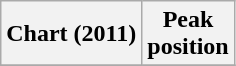<table class="wikitable plainrowheaders">
<tr>
<th scope="col">Chart (2011)</th>
<th scope="col">Peak<br>position</th>
</tr>
<tr>
</tr>
</table>
